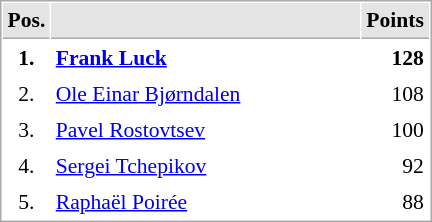<table cellspacing="1" cellpadding="3" style="border:1px solid #AAAAAA;font-size:90%">
<tr bgcolor="#E4E4E4">
<th style="border-bottom:1px solid #AAAAAA" width=10>Pos.</th>
<th style="border-bottom:1px solid #AAAAAA" width=200></th>
<th style="border-bottom:1px solid #AAAAAA" width=20>Points</th>
</tr>
<tr>
<td align="center"><strong>1.</strong></td>
<td> <strong><a href='#'>Frank Luck</a></strong></td>
<td align="right"><strong>128</strong></td>
</tr>
<tr>
<td align="center">2.</td>
<td> <a href='#'>Ole Einar Bjørndalen</a></td>
<td align="right">108</td>
</tr>
<tr>
<td align="center">3.</td>
<td> <a href='#'>Pavel Rostovtsev</a></td>
<td align="right">100</td>
</tr>
<tr>
<td align="center">4.</td>
<td> <a href='#'>Sergei Tchepikov</a></td>
<td align="right">92</td>
</tr>
<tr>
<td align="center">5.</td>
<td> <a href='#'>Raphaël Poirée</a></td>
<td align="right">88</td>
</tr>
</table>
